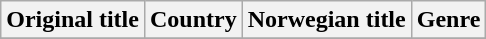<table class="wikitable">
<tr>
<th>Original title</th>
<th>Country</th>
<th>Norwegian title</th>
<th>Genre</th>
</tr>
<tr>
</tr>
</table>
